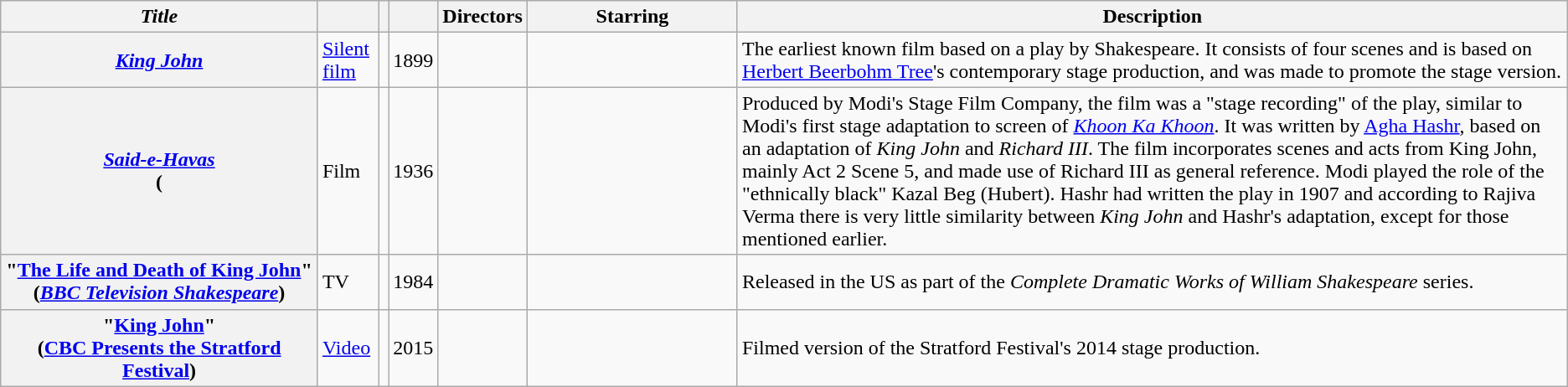<table class="wikitable sortable">
<tr>
<th scope="col"><em>Title</em></th>
<th scope="col"></th>
<th scope="col"></th>
<th scope="col"></th>
<th scope="col" class="unsortable">Directors</th>
<th scope="col" class="unsortable" style="min-width: 10em">Starring</th>
<th scope="col" class="unsortable" style="min-width: 15em">Description</th>
</tr>
<tr>
<th scope="row" style="white-space: nowrap"><em><a href='#'>King John</a></em></th>
<td><a href='#'>Silent film</a></td>
<td></td>
<td>1899</td>
<td></td>
<td></td>
<td>The earliest known film based on a play by Shakespeare. It consists of four scenes and is based on <a href='#'>Herbert Beerbohm Tree</a>'s contemporary stage production, and was made to promote the stage version.</td>
</tr>
<tr>
<th scope="row" style="white-space: normal"><em><a href='#'>Said-e-Havas</a></em><br>(</th>
<td>Film</td>
<td></td>
<td>1936</td>
<td></td>
<td></td>
<td>Produced by Modi's Stage Film Company, the film was a "stage recording" of the play, similar to Modi's first stage adaptation to screen of <em><a href='#'>Khoon Ka Khoon</a></em>. It was written by <a href='#'>Agha Hashr</a>, based on an adaptation of <em>King John</em> and <em>Richard III</em>. The film incorporates scenes and acts from King John, mainly Act 2 Scene 5, and made use of Richard III as general reference. Modi played the role of the "ethnically black" Kazal Beg (Hubert). Hashr had written the play in 1907 and according to Rajiva Verma there is very little similarity between <em>King John</em> and Hashr's adaptation, except for those mentioned earlier.</td>
</tr>
<tr>
<th scope="row" style="white-space: nowrap">"<a href='#'>The Life and Death of King John</a>"<br>(<em><a href='#'>BBC Television Shakespeare</a></em>)</th>
<td>TV</td>
<td></td>
<td>1984</td>
<td></td>
<td></td>
<td>Released in the US as part of the <em>Complete Dramatic Works of William Shakespeare</em> series.</td>
</tr>
<tr>
<th scope="row" style="white-space: npwrap">"<a href='#'>King John</a>"<br>(<a href='#'>CBC Presents the Stratford Festival</a>)</th>
<td><a href='#'>Video</a></td>
<td></td>
<td>2015</td>
<td></td>
<td></td>
<td>Filmed version of the Stratford Festival's 2014 stage production.</td>
</tr>
</table>
